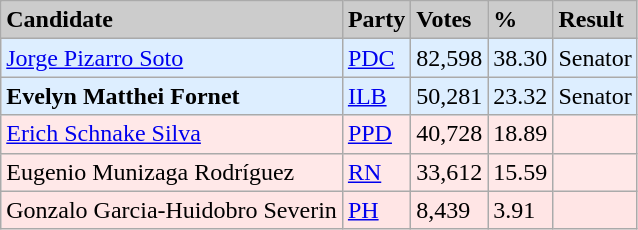<table class="wikitable">
<tr>
<td bgcolor=#cccccc><strong>Candidate</strong></td>
<td bgcolor=#cccccc><strong>Party</strong></td>
<td bgcolor=#cccccc><strong>Votes</strong></td>
<td bgcolor=#cccccc><strong>%</strong></td>
<td bgcolor=#cccccc><strong>Result</strong></td>
</tr>
<tr>
<td bgcolor=#DDEEFF><a href='#'>Jorge Pizarro Soto</a></td>
<td bgcolor=#DDEEFF><a href='#'>PDC</a></td>
<td bgcolor=#DDEEFF>82,598</td>
<td bgcolor=#DDEEFF>38.30</td>
<td bgcolor=#DDEEFF>Senator</td>
</tr>
<tr>
<td bgcolor=#DDEEFF><strong>Evelyn Matthei Fornet</strong></td>
<td bgcolor=#DDEEFF><a href='#'>ILB</a></td>
<td bgcolor=#DDEEFF>50,281</td>
<td bgcolor=#DDEEFF>23.32</td>
<td bgcolor=#DDEEFF>Senator</td>
</tr>
<tr>
<td bgcolor=#FFE8E8><a href='#'>Erich Schnake Silva</a></td>
<td bgcolor=#FFE8E8><a href='#'>PPD</a></td>
<td bgcolor=#FFE8E8>40,728</td>
<td bgcolor=#FFE8E8>18.89</td>
<td bgcolor=#FFE8E8></td>
</tr>
<tr>
<td bgcolor=#FFE8E8>Eugenio Munizaga Rodríguez</td>
<td bgcolor=#FFE8E8><a href='#'>RN</a></td>
<td bgcolor=#FFE8E8>33,612</td>
<td bgcolor=#FFE8E8>15.59</td>
<td bgcolor=#FFE8E8></td>
</tr>
<tr>
<td bgcolor=#FFE5E5>Gonzalo Garcia-Huidobro Severin</td>
<td bgcolor=#FFE5E5><a href='#'>PH</a></td>
<td bgcolor=#FFE5E5>8,439</td>
<td bgcolor=#FFE5E5>3.91</td>
<td bgcolor=#FFE5E5></td>
</tr>
</table>
